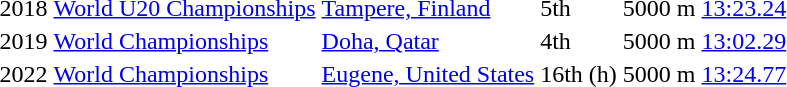<table>
<tr>
<td>2018</td>
<td><a href='#'>World U20 Championships</a></td>
<td><a href='#'>Tampere, Finland</a></td>
<td>5th</td>
<td>5000 m</td>
<td><a href='#'>13:23.24</a></td>
</tr>
<tr>
<td>2019</td>
<td><a href='#'>World Championships</a></td>
<td><a href='#'>Doha, Qatar</a></td>
<td>4th</td>
<td>5000 m</td>
<td><a href='#'>13:02.29</a></td>
</tr>
<tr>
<td>2022</td>
<td><a href='#'>World Championships</a></td>
<td><a href='#'>Eugene, United States</a></td>
<td>16th (h)</td>
<td>5000 m</td>
<td><a href='#'>13:24.77</a></td>
</tr>
</table>
